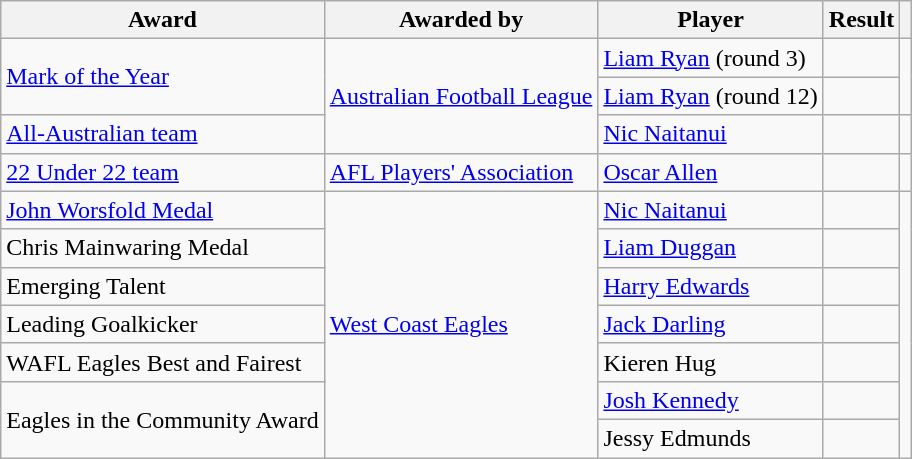<table class="wikitable plainrowheaders sortable">
<tr>
<th scope="col">Award</th>
<th scope="col">Awarded by</th>
<th scope="col">Player</th>
<th scope="col">Result</th>
<th class="unsortable"></th>
</tr>
<tr>
<td rowspan="2"><a href='#'>Mark of the Year</a></td>
<td rowspan="3"><a href='#'>Australian Football League</a></td>
<td><a href='#'>Liam Ryan</a> (round 3)</td>
<td></td>
<td rowspan="2"></td>
</tr>
<tr>
<td><a href='#'>Liam Ryan</a> (round 12)</td>
<td></td>
</tr>
<tr>
<td><a href='#'>All-Australian team</a></td>
<td><a href='#'>Nic Naitanui</a></td>
<td></td>
<td></td>
</tr>
<tr>
<td><a href='#'>22 Under 22 team</a></td>
<td><a href='#'>AFL Players' Association</a></td>
<td><a href='#'>Oscar Allen</a></td>
<td></td>
<td></td>
</tr>
<tr>
<td><a href='#'>John Worsfold Medal</a></td>
<td rowspan="7"><a href='#'>West Coast Eagles</a></td>
<td><a href='#'>Nic Naitanui</a></td>
<td></td>
<td rowspan="7"></td>
</tr>
<tr>
<td>Chris Mainwaring Medal</td>
<td><a href='#'>Liam Duggan</a></td>
<td></td>
</tr>
<tr>
<td>Emerging Talent</td>
<td><a href='#'>Harry Edwards</a></td>
<td></td>
</tr>
<tr>
<td>Leading Goalkicker</td>
<td><a href='#'>Jack Darling</a></td>
<td></td>
</tr>
<tr>
<td>WAFL Eagles Best and Fairest</td>
<td>Kieren Hug</td>
<td></td>
</tr>
<tr>
<td rowspan="2">Eagles in the Community Award</td>
<td><a href='#'>Josh Kennedy</a></td>
<td></td>
</tr>
<tr>
<td>Jessy Edmunds</td>
<td></td>
</tr>
</table>
